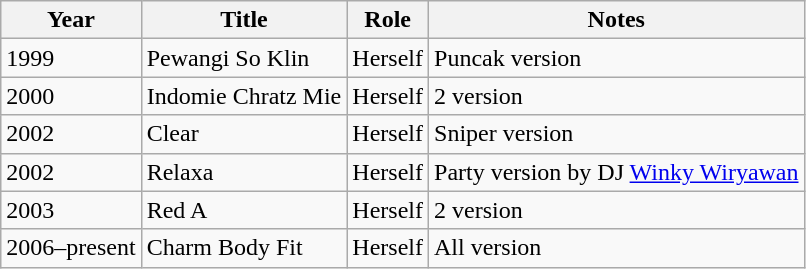<table class="wikitable">
<tr>
<th>Year</th>
<th>Title</th>
<th>Role</th>
<th>Notes</th>
</tr>
<tr>
<td>1999</td>
<td>Pewangi So Klin</td>
<td>Herself</td>
<td>Puncak version</td>
</tr>
<tr>
<td>2000</td>
<td>Indomie Chratz Mie</td>
<td>Herself</td>
<td>2 version</td>
</tr>
<tr>
<td>2002</td>
<td>Clear</td>
<td>Herself</td>
<td>Sniper version</td>
</tr>
<tr>
<td>2002</td>
<td>Relaxa</td>
<td>Herself</td>
<td>Party version by DJ <a href='#'>Winky Wiryawan</a></td>
</tr>
<tr>
<td>2003</td>
<td>Red A</td>
<td>Herself</td>
<td>2 version</td>
</tr>
<tr>
<td>2006–present</td>
<td>Charm Body Fit</td>
<td>Herself</td>
<td>All version</td>
</tr>
</table>
